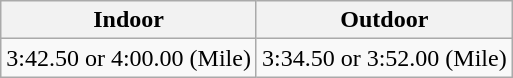<table class="wikitable" border="1" align="upright">
<tr>
<th>Indoor</th>
<th>Outdoor</th>
</tr>
<tr>
<td>3:42.50 or 4:00.00 (Mile)</td>
<td>3:34.50 or 3:52.00 (Mile)</td>
</tr>
</table>
